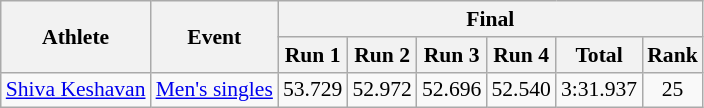<table class="wikitable" style="font-size:90%">
<tr>
<th rowspan="2">Athlete</th>
<th rowspan="2">Event</th>
<th colspan="6">Final</th>
</tr>
<tr>
<th>Run 1</th>
<th>Run 2</th>
<th>Run 3</th>
<th>Run 4</th>
<th>Total</th>
<th>Rank</th>
</tr>
<tr>
<td><a href='#'>Shiva Keshavan</a></td>
<td><a href='#'>Men's singles</a></td>
<td align="center">53.729</td>
<td align="center">52.972</td>
<td align="center">52.696</td>
<td align="center">52.540</td>
<td align="center">3:31.937</td>
<td align="center">25</td>
</tr>
</table>
